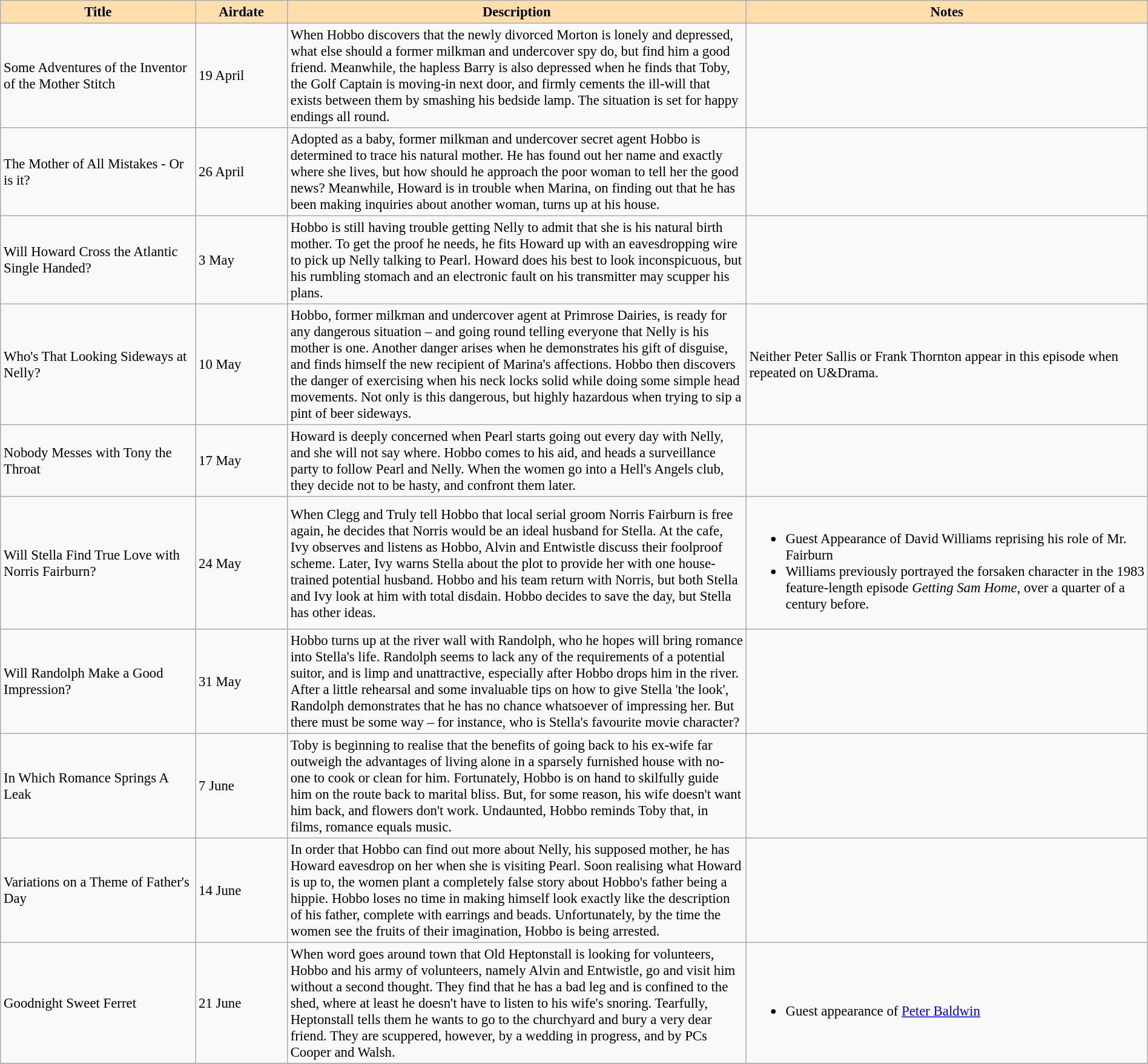<table class="wikitable" width=100% border=1 style="font-size: 95%">
<tr>
<th style="background:#ffdead" width=17%>Title</th>
<th style="background:#ffdead" width=8%>Airdate</th>
<th style="background:#ffdead" width=40%>Description</th>
<th style="background:#ffdead" width=35%>Notes</th>
</tr>
<tr>
<td>Some Adventures of the Inventor of the Mother Stitch</td>
<td>19 April</td>
<td>When Hobbo discovers that the newly divorced Morton is lonely and depressed, what else should a former milkman and undercover spy do, but find him a good friend. Meanwhile, the hapless Barry is also depressed when he finds that Toby, the Golf Captain is moving-in next door, and firmly cements the ill-will that exists between them by smashing his bedside lamp. The situation is set for happy endings all round.</td>
<td></td>
</tr>
<tr>
<td>The Mother of All Mistakes - Or is it?</td>
<td>26 April</td>
<td>Adopted as a baby, former milkman and undercover secret agent Hobbo is determined to trace his natural mother. He has found out her name and exactly where she lives, but how should he approach the poor woman to tell her the good news? Meanwhile, Howard is in trouble when Marina, on finding out that he has been making inquiries about another woman, turns up at his house.</td>
<td></td>
</tr>
<tr>
<td>Will Howard Cross the Atlantic Single Handed?</td>
<td>3 May</td>
<td>Hobbo is still having trouble getting Nelly to admit that she is his natural birth mother. To get the proof he needs, he fits Howard up with an eavesdropping wire to pick up Nelly talking to Pearl. Howard does his best to look inconspicuous, but his rumbling stomach and an electronic fault on his transmitter may scupper his plans.</td>
<td></td>
</tr>
<tr>
<td>Who's That Looking Sideways at Nelly?</td>
<td>10 May</td>
<td>Hobbo, former milkman and undercover agent at Primrose Dairies, is ready for any dangerous situation – and going round telling everyone that Nelly is his mother is one. Another danger arises when he demonstrates his gift of disguise, and finds himself the new recipient of Marina's affections. Hobbo then discovers the danger of exercising when his neck locks solid while doing some simple head movements. Not only is this dangerous, but highly hazardous when trying to sip a pint of beer sideways.</td>
<td>Neither Peter Sallis or Frank Thornton appear in this episode when repeated on U&Drama.</td>
</tr>
<tr>
<td>Nobody Messes with Tony the Throat</td>
<td>17 May</td>
<td>Howard is deeply concerned when Pearl starts going out every day with Nelly, and she will not say where. Hobbo comes to his aid, and heads a surveillance party to follow Pearl and Nelly. When the women go into a Hell's Angels club, they decide not to be hasty, and confront them later.</td>
<td></td>
</tr>
<tr>
<td>Will Stella Find True Love with Norris Fairburn?</td>
<td>24 May</td>
<td>When Clegg and Truly tell Hobbo that local serial groom Norris Fairburn is free again, he decides that Norris would be an ideal husband for Stella. At the cafe, Ivy observes and listens as Hobbo, Alvin and Entwistle discuss their foolproof scheme. Later, Ivy warns Stella about the plot to provide her with one house-trained potential husband. Hobbo and his team return with Norris, but both Stella and Ivy look at him with total disdain. Hobbo decides to save the day, but Stella has other ideas.</td>
<td><br><ul><li>Guest Appearance of David Williams reprising his role of Mr. Fairburn</li><li>Williams previously portrayed the forsaken character in the 1983 feature-length episode <em>Getting Sam Home</em>, over a quarter of a century before.</li></ul></td>
</tr>
<tr>
<td>Will Randolph Make a Good Impression?</td>
<td>31 May</td>
<td>Hobbo turns up at the river wall with Randolph, who he hopes will bring romance into Stella's life. Randolph seems to lack any of the requirements of a potential suitor, and is limp and unattractive, especially after Hobbo drops him in the river. After a little rehearsal and some invaluable tips on how to give Stella 'the look', Randolph demonstrates that he has no chance whatsoever of impressing her. But there must be some way – for instance, who is Stella's favourite movie character?</td>
<td></td>
</tr>
<tr>
<td>In Which Romance Springs A Leak</td>
<td>7 June</td>
<td>Toby is beginning to realise that the benefits of going back to his ex-wife far outweigh the advantages of living alone in a sparsely furnished house with no-one to cook or clean for him. Fortunately, Hobbo is on hand to skilfully guide him on the route back to marital bliss. But, for some reason, his wife doesn't want him back, and flowers don't work. Undaunted, Hobbo reminds Toby that, in films, romance equals music.</td>
<td></td>
</tr>
<tr>
<td>Variations on a Theme of Father's Day</td>
<td>14 June</td>
<td>In order that Hobbo can find out more about Nelly, his supposed mother, he has Howard eavesdrop on her when she is visiting Pearl. Soon realising what Howard is up to, the women plant a completely false story about Hobbo's father being a hippie. Hobbo loses no time in making himself look exactly like the description of his father, complete with earrings and beads. Unfortunately, by the time the women see the fruits of their imagination, Hobbo is being arrested.</td>
<td></td>
</tr>
<tr>
<td>Goodnight Sweet Ferret</td>
<td>21 June</td>
<td>When word goes around town that Old Heptonstall is looking for volunteers, Hobbo and his army of volunteers, namely Alvin and Entwistle, go and visit him without a second thought. They find that he has a bad leg and is confined to the shed, where at least he doesn't have to listen to his wife's snoring. Tearfully, Heptonstall tells them he wants to go to the churchyard and bury a very dear friend. They are scuppered, however, by a wedding in progress, and by PCs Cooper and Walsh.</td>
<td><br><ul><li>Guest appearance of <a href='#'>Peter Baldwin</a></li></ul></td>
</tr>
<tr>
</tr>
</table>
